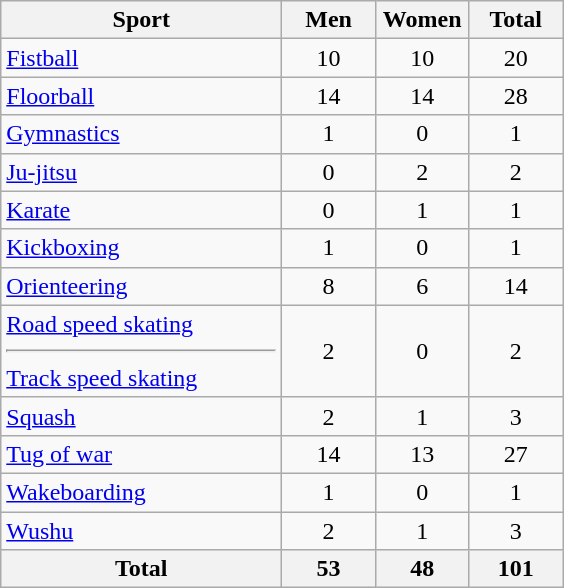<table class="wikitable sortable" style="text-align:center;">
<tr>
<th width=180>Sport</th>
<th width=55>Men</th>
<th width=55>Women</th>
<th width=55>Total</th>
</tr>
<tr>
<td align=left><a href='#'>Fistball</a></td>
<td>10</td>
<td>10</td>
<td>20</td>
</tr>
<tr>
<td align=left><a href='#'>Floorball</a></td>
<td>14</td>
<td>14</td>
<td>28</td>
</tr>
<tr>
<td align=left><a href='#'>Gymnastics</a></td>
<td>1</td>
<td>0</td>
<td>1</td>
</tr>
<tr>
<td align=left><a href='#'>Ju-jitsu</a></td>
<td>0</td>
<td>2</td>
<td>2</td>
</tr>
<tr>
<td align=left><a href='#'>Karate</a></td>
<td>0</td>
<td>1</td>
<td>1</td>
</tr>
<tr>
<td align=left><a href='#'>Kickboxing</a></td>
<td>1</td>
<td>0</td>
<td>1</td>
</tr>
<tr>
<td align=left><a href='#'>Orienteering</a></td>
<td>8</td>
<td>6</td>
<td>14</td>
</tr>
<tr>
<td align=left><a href='#'>Road speed skating</a><hr><a href='#'>Track speed skating</a></td>
<td>2</td>
<td>0</td>
<td>2</td>
</tr>
<tr>
<td align=left><a href='#'>Squash</a></td>
<td>2</td>
<td>1</td>
<td>3</td>
</tr>
<tr>
<td align=left><a href='#'>Tug of war</a></td>
<td>14</td>
<td>13</td>
<td>27</td>
</tr>
<tr>
<td align=left><a href='#'>Wakeboarding</a></td>
<td>1</td>
<td>0</td>
<td>1</td>
</tr>
<tr>
<td align=left><a href='#'>Wushu</a></td>
<td>2</td>
<td>1</td>
<td>3</td>
</tr>
<tr>
<th>Total</th>
<th>53</th>
<th>48</th>
<th>101</th>
</tr>
</table>
